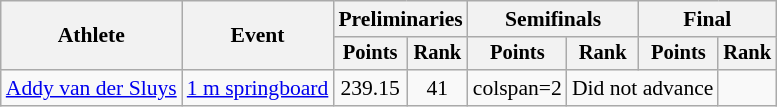<table class=wikitable style="font-size:90%;">
<tr>
<th rowspan="2">Athlete</th>
<th rowspan="2">Event</th>
<th colspan="2">Preliminaries</th>
<th colspan="2">Semifinals</th>
<th colspan="2">Final</th>
</tr>
<tr style="font-size:95%">
<th>Points</th>
<th>Rank</th>
<th>Points</th>
<th>Rank</th>
<th>Points</th>
<th>Rank</th>
</tr>
<tr align=center>
<td align=left><a href='#'>Addy van der Sluys</a></td>
<td align=left><a href='#'>1 m springboard</a></td>
<td>239.15</td>
<td>41</td>
<td>colspan=2 </td>
<td colspan=2>Did not advance</td>
</tr>
</table>
